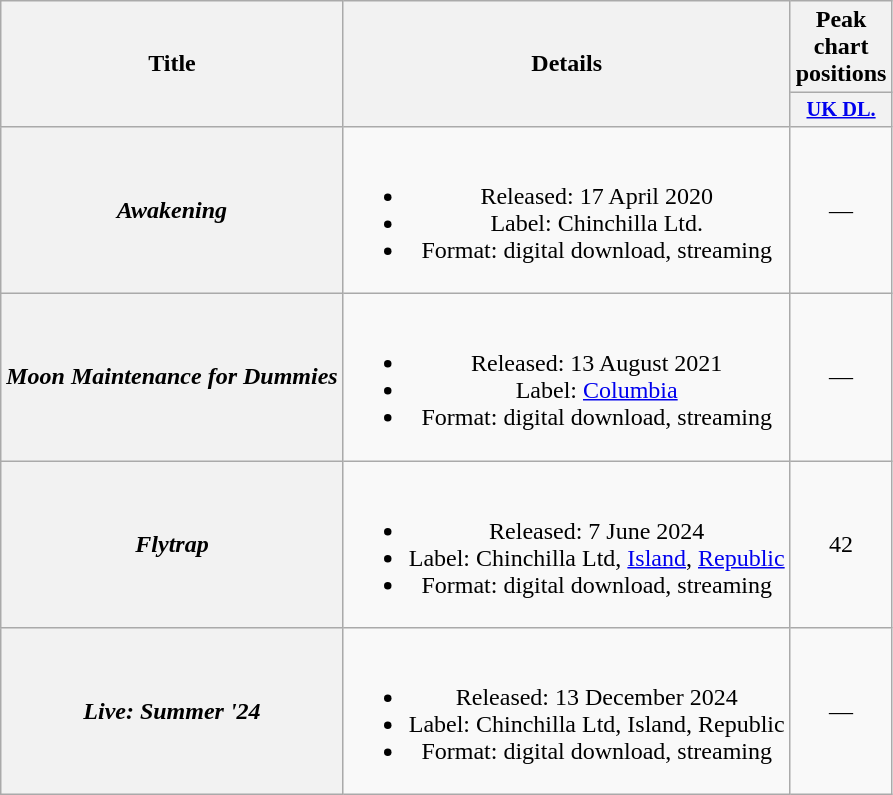<table class="wikitable plainrowheaders" style="text-align:center;">
<tr>
<th scope="col" rowspan="2">Title</th>
<th scope="col" rowspan="2">Details</th>
<th scope="col" colspan="1">Peak chart positions</th>
</tr>
<tr>
<th scope="col" style="width:3.5em;font-size:85%"><a href='#'>UK DL.</a><br></th>
</tr>
<tr>
<th scope="row"><em>Awakening</em></th>
<td><br><ul><li>Released: 17 April 2020</li><li>Label: Chinchilla Ltd.</li><li>Format: digital download, streaming</li></ul></td>
<td>—</td>
</tr>
<tr>
<th scope="row"><em>Moon Maintenance for Dummies</em></th>
<td><br><ul><li>Released: 13 August 2021</li><li>Label: <a href='#'>Columbia</a></li><li>Format: digital download, streaming</li></ul></td>
<td>—</td>
</tr>
<tr>
<th scope="row"><em>Flytrap</em></th>
<td><br><ul><li>Released: 7 June 2024</li><li>Label: Chinchilla Ltd, <a href='#'>Island</a>, <a href='#'>Republic</a></li><li>Format: digital download, streaming</li></ul></td>
<td>42</td>
</tr>
<tr>
<th scope="row"><em>Live: Summer '24</em></th>
<td><br><ul><li>Released: 13 December 2024</li><li>Label: Chinchilla Ltd, Island, Republic</li><li>Format: digital download, streaming</li></ul></td>
<td>—</td>
</tr>
</table>
